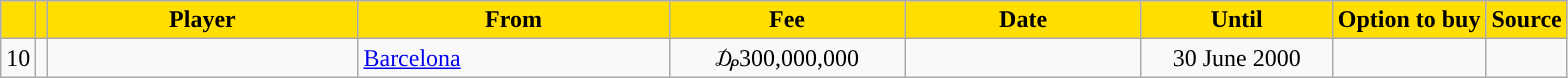<table class="wikitable sortable">
<tr>
<th style="background:#FFDE00"></th>
<th style="background:#FFDE00"></th>
<th width=200 style="background:#FFDE00">Player</th>
<th width=200 style="background:#FFDE00">From</th>
<th width=150 style="background:#FFDE00">Fee</th>
<th width=150 style="background:#FFDE00">Date</th>
<th width=120 style="background:#FFDE00">Until</th>
<th style="background:#FFDE00">Option to buy</th>
<th style="background:#FFDE00">Source</th>
</tr>
<tr>
<td align=center>10</td>
<td align=center></td>
<td></td>
<td> <a href='#'>Barcelona</a></td>
<td align=center>₯300,000,000</td>
<td align=center></td>
<td align=center>30 June 2000</td>
<td align=center></td>
<td align=center></td>
</tr>
</table>
